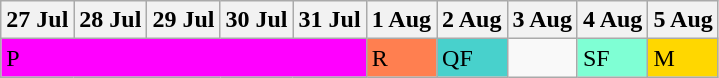<table class="wikitable olympic-schedule Badminton">
<tr>
<th>27 Jul</th>
<th>28 Jul</th>
<th>29 Jul</th>
<th>30 Jul</th>
<th>31 Jul</th>
<th>1 Aug</th>
<th>2 Aug</th>
<th>3 Aug</th>
<th>4 Aug</th>
<th>5 Aug</th>
</tr>
<tr>
<td class="event" colspan=5 bgcolor="#FF00FF" class="prelims">P</td>
<td bgcolor="#FF7F50" class="roundof16">R</td>
<td bgcolor="#48D1CC" class="quarterfinals">QF</td>
<td></td>
<td bgcolor="#7FFFD4" class="semifinals">SF</td>
<td bgcolor="gold" class="finals">M</td>
</tr>
</table>
